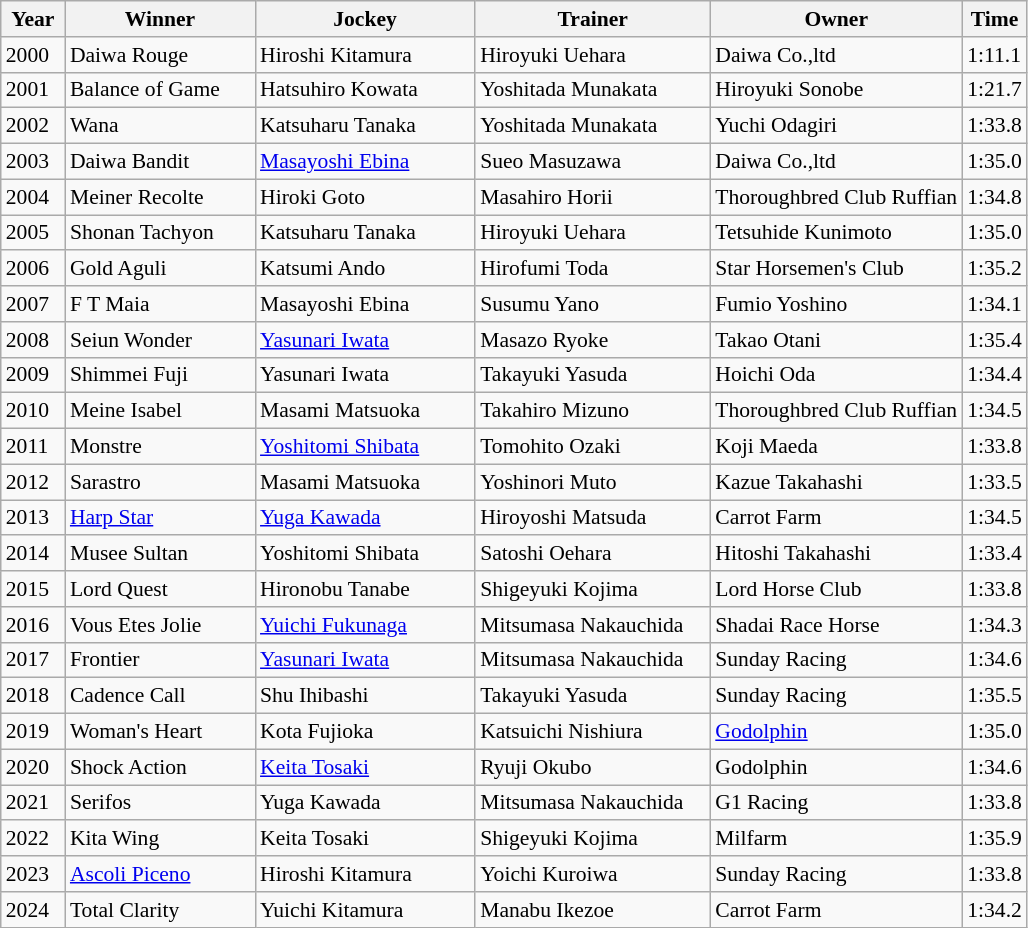<table class="wikitable sortable" style="font-size:90%">
<tr>
<th width="36px">Year<br></th>
<th width="120px">Winner<br></th>
<th width="140px">Jockey<br></th>
<th width="150px">Trainer<br></th>
<th>Owner</th>
<th>Time<br></th>
</tr>
<tr>
<td>2000</td>
<td>Daiwa Rouge</td>
<td>Hiroshi Kitamura</td>
<td>Hiroyuki Uehara</td>
<td>Daiwa Co.,ltd</td>
<td>1:11.1</td>
</tr>
<tr>
<td>2001</td>
<td>Balance of Game</td>
<td>Hatsuhiro Kowata</td>
<td>Yoshitada Munakata</td>
<td>Hiroyuki Sonobe</td>
<td>1:21.7</td>
</tr>
<tr>
<td>2002</td>
<td>Wana</td>
<td>Katsuharu Tanaka</td>
<td>Yoshitada Munakata</td>
<td>Yuchi Odagiri</td>
<td>1:33.8</td>
</tr>
<tr>
<td>2003</td>
<td>Daiwa Bandit</td>
<td><a href='#'>Masayoshi Ebina</a></td>
<td>Sueo Masuzawa</td>
<td>Daiwa Co.,ltd</td>
<td>1:35.0</td>
</tr>
<tr>
<td>2004</td>
<td>Meiner Recolte</td>
<td>Hiroki Goto</td>
<td>Masahiro Horii</td>
<td>Thoroughbred Club Ruffian</td>
<td>1:34.8</td>
</tr>
<tr>
<td>2005</td>
<td>Shonan Tachyon</td>
<td>Katsuharu Tanaka</td>
<td>Hiroyuki Uehara</td>
<td>Tetsuhide Kunimoto</td>
<td>1:35.0</td>
</tr>
<tr>
<td>2006</td>
<td>Gold Aguli</td>
<td>Katsumi Ando</td>
<td>Hirofumi Toda</td>
<td>Star Horsemen's Club</td>
<td>1:35.2</td>
</tr>
<tr>
<td>2007</td>
<td>F T Maia</td>
<td>Masayoshi Ebina</td>
<td>Susumu Yano</td>
<td>Fumio Yoshino</td>
<td>1:34.1</td>
</tr>
<tr>
<td>2008</td>
<td>Seiun Wonder</td>
<td><a href='#'>Yasunari Iwata</a></td>
<td>Masazo Ryoke</td>
<td>Takao Otani</td>
<td>1:35.4</td>
</tr>
<tr>
<td>2009</td>
<td>Shimmei Fuji</td>
<td>Yasunari Iwata</td>
<td>Takayuki Yasuda</td>
<td>Hoichi Oda</td>
<td>1:34.4</td>
</tr>
<tr>
<td>2010</td>
<td>Meine Isabel</td>
<td>Masami Matsuoka</td>
<td>Takahiro Mizuno</td>
<td>Thoroughbred Club Ruffian</td>
<td>1:34.5</td>
</tr>
<tr>
<td>2011</td>
<td>Monstre</td>
<td><a href='#'>Yoshitomi Shibata</a></td>
<td>Tomohito Ozaki</td>
<td>Koji Maeda</td>
<td>1:33.8</td>
</tr>
<tr>
<td>2012</td>
<td>Sarastro</td>
<td>Masami Matsuoka</td>
<td>Yoshinori Muto</td>
<td>Kazue Takahashi</td>
<td>1:33.5</td>
</tr>
<tr>
<td>2013</td>
<td><a href='#'>Harp Star</a></td>
<td><a href='#'>Yuga Kawada</a></td>
<td>Hiroyoshi Matsuda</td>
<td>Carrot Farm</td>
<td>1:34.5</td>
</tr>
<tr>
<td>2014</td>
<td>Musee Sultan</td>
<td>Yoshitomi Shibata</td>
<td>Satoshi Oehara</td>
<td>Hitoshi Takahashi</td>
<td>1:33.4</td>
</tr>
<tr>
<td>2015</td>
<td>Lord Quest</td>
<td>Hironobu Tanabe</td>
<td>Shigeyuki Kojima</td>
<td>Lord Horse Club</td>
<td>1:33.8</td>
</tr>
<tr>
<td>2016</td>
<td>Vous Etes Jolie</td>
<td><a href='#'>Yuichi Fukunaga</a></td>
<td>Mitsumasa Nakauchida</td>
<td>Shadai Race Horse</td>
<td>1:34.3</td>
</tr>
<tr>
<td>2017</td>
<td>Frontier</td>
<td><a href='#'>Yasunari Iwata</a></td>
<td>Mitsumasa Nakauchida</td>
<td>Sunday Racing</td>
<td>1:34.6</td>
</tr>
<tr>
<td>2018</td>
<td>Cadence Call</td>
<td>Shu Ihibashi</td>
<td>Takayuki Yasuda</td>
<td>Sunday Racing</td>
<td>1:35.5</td>
</tr>
<tr>
<td>2019</td>
<td>Woman's Heart</td>
<td>Kota Fujioka</td>
<td>Katsuichi Nishiura</td>
<td><a href='#'>Godolphin</a></td>
<td>1:35.0</td>
</tr>
<tr>
<td>2020</td>
<td>Shock Action</td>
<td><a href='#'>Keita Tosaki</a></td>
<td>Ryuji Okubo</td>
<td>Godolphin</td>
<td>1:34.6</td>
</tr>
<tr>
<td>2021</td>
<td>Serifos</td>
<td>Yuga Kawada</td>
<td>Mitsumasa Nakauchida</td>
<td>G1 Racing</td>
<td>1:33.8</td>
</tr>
<tr>
<td>2022</td>
<td>Kita Wing</td>
<td>Keita Tosaki</td>
<td>Shigeyuki Kojima</td>
<td>Milfarm</td>
<td>1:35.9</td>
</tr>
<tr>
<td>2023</td>
<td><a href='#'>Ascoli Piceno</a></td>
<td>Hiroshi Kitamura</td>
<td>Yoichi Kuroiwa</td>
<td>Sunday Racing</td>
<td>1:33.8</td>
</tr>
<tr>
<td>2024</td>
<td>Total Clarity</td>
<td>Yuichi Kitamura</td>
<td>Manabu Ikezoe</td>
<td>Carrot Farm</td>
<td>1:34.2</td>
</tr>
</table>
